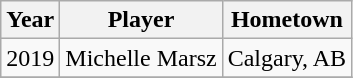<table class="wikitable" style="text-align:center;">
<tr>
<th>Year</th>
<th>Player</th>
<th>Hometown</th>
</tr>
<tr>
<td>2019</td>
<td>Michelle Marsz</td>
<td>Calgary, AB</td>
</tr>
<tr>
</tr>
</table>
